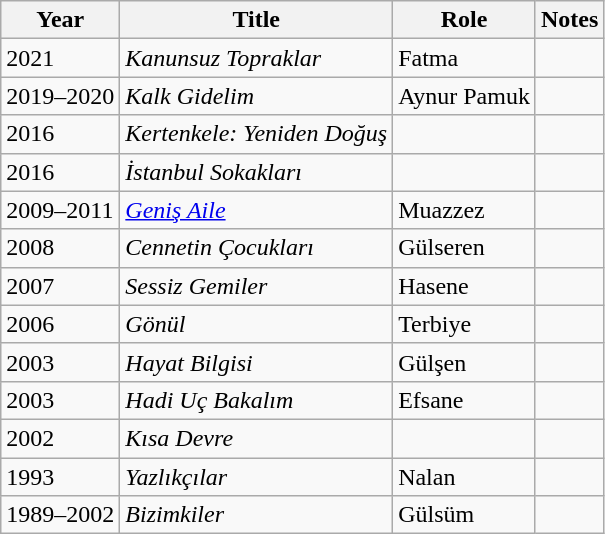<table class="wikitable sortable">
<tr>
<th>Year</th>
<th>Title</th>
<th>Role</th>
<th>Notes</th>
</tr>
<tr>
<td>2021</td>
<td><em>Kanunsuz Topraklar</em></td>
<td>Fatma</td>
<td></td>
</tr>
<tr>
<td>2019–2020</td>
<td><em>Kalk Gidelim</em></td>
<td>Aynur Pamuk</td>
<td></td>
</tr>
<tr>
<td>2016</td>
<td><em>Kertenkele: Yeniden Doğuş</em></td>
<td></td>
<td></td>
</tr>
<tr>
<td>2016</td>
<td><em>İstanbul Sokakları</em></td>
<td></td>
<td></td>
</tr>
<tr>
<td>2009–2011</td>
<td><em><a href='#'>Geniş Aile</a></em></td>
<td>Muazzez</td>
<td></td>
</tr>
<tr>
<td>2008</td>
<td><em>Cennetin Çocukları</em></td>
<td>Gülseren</td>
<td></td>
</tr>
<tr>
<td>2007</td>
<td><em>Sessiz Gemiler</em></td>
<td>Hasene</td>
<td></td>
</tr>
<tr>
<td>2006</td>
<td><em>Gönül</em></td>
<td>Terbiye</td>
<td></td>
</tr>
<tr>
<td>2003</td>
<td><em>Hayat Bilgisi</em></td>
<td>Gülşen</td>
<td></td>
</tr>
<tr>
<td>2003</td>
<td><em>Hadi Uç Bakalım</em></td>
<td>Efsane</td>
<td></td>
</tr>
<tr>
<td>2002</td>
<td><em>Kısa Devre </em></td>
<td></td>
<td></td>
</tr>
<tr>
<td>1993</td>
<td><em>Yazlıkçılar</em></td>
<td>Nalan</td>
<td></td>
</tr>
<tr>
<td>1989–2002</td>
<td><em>Bizimkiler</em></td>
<td>Gülsüm</td>
<td></td>
</tr>
</table>
